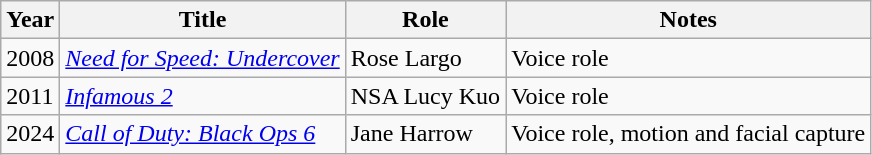<table class="wikitable">
<tr>
<th>Year</th>
<th>Title</th>
<th>Role</th>
<th>Notes</th>
</tr>
<tr>
<td>2008</td>
<td><em><a href='#'>Need for Speed: Undercover</a></em></td>
<td>Rose Largo</td>
<td>Voice role</td>
</tr>
<tr>
<td>2011</td>
<td><em><a href='#'>Infamous 2</a></em></td>
<td>NSA Lucy Kuo</td>
<td>Voice role</td>
</tr>
<tr>
<td>2024</td>
<td><em><a href='#'>Call of Duty: Black Ops 6</a></em></td>
<td>Jane Harrow</td>
<td>Voice role, motion and facial capture</td>
</tr>
</table>
